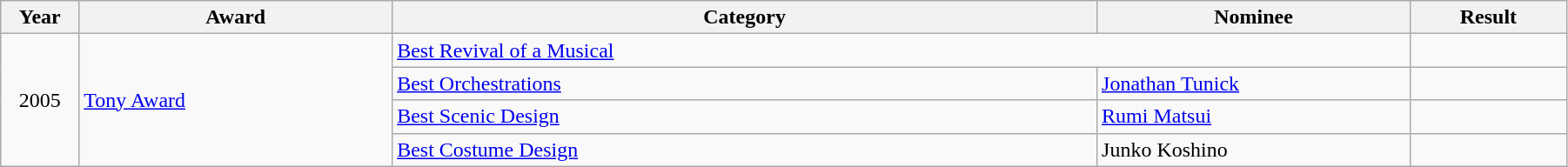<table class="wikitable" width="95%">
<tr>
<th width="5%">Year</th>
<th width="20%">Award</th>
<th width="45%">Category</th>
<th width="20%">Nominee</th>
<th width="10%">Result</th>
</tr>
<tr>
<td rowspan="4" align="center">2005</td>
<td rowspan="4"><a href='#'>Tony Award</a></td>
<td colspan="2"><a href='#'>Best Revival of a Musical</a></td>
<td></td>
</tr>
<tr>
<td><a href='#'>Best Orchestrations</a></td>
<td><a href='#'>Jonathan Tunick</a></td>
<td></td>
</tr>
<tr>
<td><a href='#'>Best Scenic Design</a></td>
<td><a href='#'>Rumi Matsui</a></td>
<td></td>
</tr>
<tr>
<td><a href='#'>Best Costume Design</a></td>
<td>Junko Koshino</td>
<td></td>
</tr>
</table>
